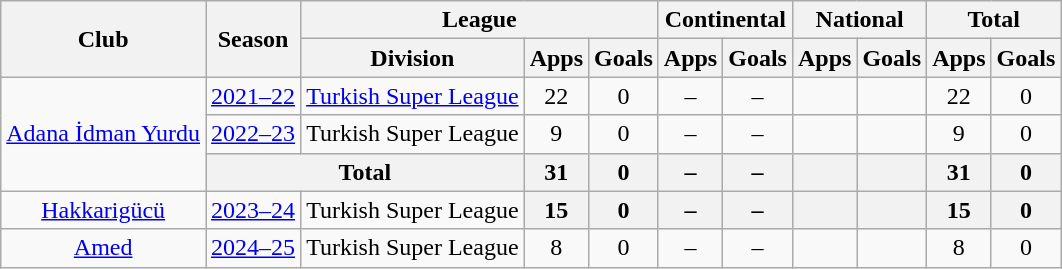<table class="wikitable" style="text-align: center;">
<tr>
<th rowspan=2>Club</th>
<th rowspan=2>Season</th>
<th colspan=3>League</th>
<th colspan=2>Continental</th>
<th colspan=2>National</th>
<th colspan=2>Total</th>
</tr>
<tr>
<th>Division</th>
<th>Apps</th>
<th>Goals</th>
<th>Apps</th>
<th>Goals</th>
<th>Apps</th>
<th>Goals</th>
<th>Apps</th>
<th>Goals</th>
</tr>
<tr>
<td rowspan=3><a href='#'>Adana İdman Yurdu</a></td>
<td><a href='#'>2021–22</a></td>
<td><a href='#'>Turkish Super League</a></td>
<td>22</td>
<td>0</td>
<td>–</td>
<td>–</td>
<td></td>
<td></td>
<td>22</td>
<td>0</td>
</tr>
<tr>
<td><a href='#'>2022–23</a></td>
<td>Turkish Super League</td>
<td>9</td>
<td>0</td>
<td>–</td>
<td>–</td>
<td></td>
<td></td>
<td>9</td>
<td>0</td>
</tr>
<tr>
<th colspan=2>Total</th>
<th>31</th>
<th>0</th>
<th>–</th>
<th>–</th>
<th></th>
<th></th>
<th>31</th>
<th>0</th>
</tr>
<tr>
<td><a href='#'>Hakkarigücü</a></td>
<td><a href='#'>2023–24</a></td>
<td>Turkish Super League</td>
<th>15</th>
<th>0</th>
<th>–</th>
<th>–</th>
<th></th>
<th></th>
<th>15</th>
<th>0</th>
</tr>
<tr>
<td><a href='#'>Amed</a></td>
<td><a href='#'>2024–25</a></td>
<td>Turkish Super League</td>
<td>8</td>
<td>0</td>
<td>–</td>
<td>–</td>
<td></td>
<td></td>
<td>8</td>
<td>0</td>
</tr>
</table>
